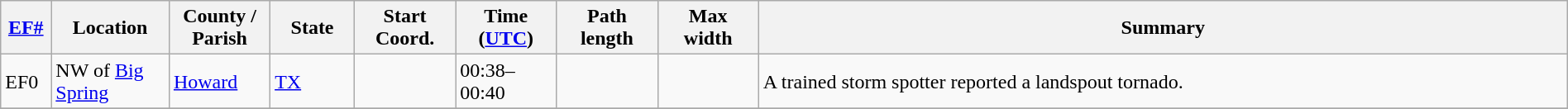<table class="wikitable sortable" style="width:100%;">
<tr>
<th scope="col" style="width:3%; text-align:center;"><a href='#'>EF#</a></th>
<th scope="col" style="width:7%; text-align:center;" class="unsortable">Location</th>
<th scope="col" style="width:6%; text-align:center;" class="unsortable">County / Parish</th>
<th scope="col" style="width:5%; text-align:center;">State</th>
<th scope="col" style="width:6%; text-align:center;">Start Coord.</th>
<th scope="col" style="width:6%; text-align:center;">Time (<a href='#'>UTC</a>)</th>
<th scope="col" style="width:6%; text-align:center;">Path length</th>
<th scope="col" style="width:6%; text-align:center;">Max width</th>
<th scope="col" class="unsortable" style="width:48%; text-align:center;">Summary</th>
</tr>
<tr>
<td bgcolor=>EF0</td>
<td>NW of <a href='#'>Big Spring</a></td>
<td><a href='#'>Howard</a></td>
<td><a href='#'>TX</a></td>
<td></td>
<td>00:38–00:40</td>
<td></td>
<td></td>
<td>A trained storm spotter reported a landspout tornado.</td>
</tr>
<tr>
</tr>
</table>
